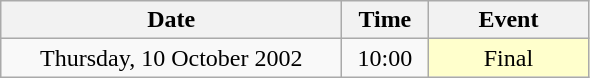<table class = "wikitable" style="text-align:center;">
<tr>
<th width=220>Date</th>
<th width=50>Time</th>
<th width=100>Event</th>
</tr>
<tr>
<td>Thursday, 10 October 2002</td>
<td>10:00</td>
<td bgcolor=ffffcc>Final</td>
</tr>
</table>
